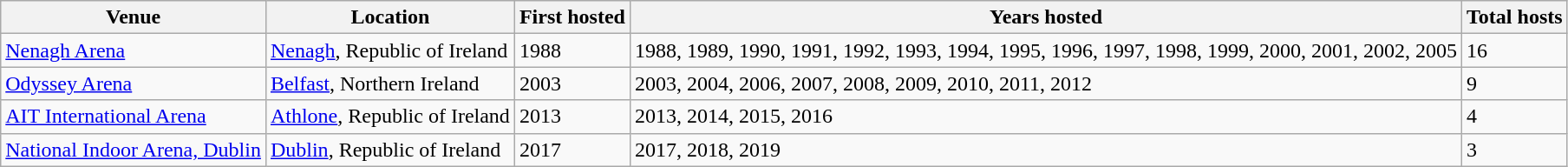<table class = "wikitable">
<tr>
<th>Venue</th>
<th>Location</th>
<th>First hosted</th>
<th>Years hosted</th>
<th>Total hosts</th>
</tr>
<tr>
<td><a href='#'>Nenagh Arena</a></td>
<td><a href='#'>Nenagh</a>, Republic of Ireland</td>
<td>1988</td>
<td>1988, 1989, 1990, 1991, 1992, 1993, 1994, 1995, 1996, 1997, 1998, 1999, 2000, 2001, 2002, 2005</td>
<td>16</td>
</tr>
<tr>
<td><a href='#'>Odyssey Arena</a></td>
<td><a href='#'>Belfast</a>, Northern Ireland</td>
<td>2003</td>
<td>2003, 2004, 2006, 2007, 2008, 2009, 2010, 2011, 2012</td>
<td>9</td>
</tr>
<tr>
<td><a href='#'>AIT International Arena</a></td>
<td><a href='#'>Athlone</a>, Republic of Ireland</td>
<td>2013</td>
<td>2013, 2014, 2015, 2016</td>
<td>4</td>
</tr>
<tr>
<td><a href='#'>National Indoor Arena, Dublin</a></td>
<td><a href='#'>Dublin</a>, Republic of Ireland</td>
<td>2017</td>
<td>2017, 2018, 2019</td>
<td>3</td>
</tr>
</table>
